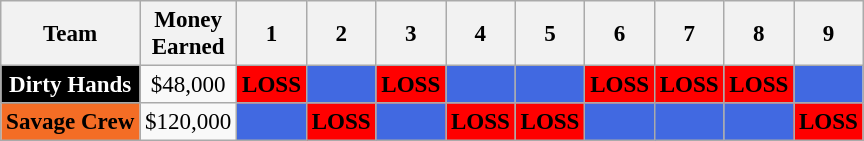<table class="wikitable" border="3" style="text-align:center;font-size:96%">
<tr>
<th>Team</th>
<th>Money<br>Earned</th>
<th>1</th>
<th>2</th>
<th>3</th>
<th>4</th>
<th>5</th>
<th>6</th>
<th>7</th>
<th>8</th>
<th>9</th>
</tr>
<tr>
<td style="background:#000000; color:#fff;"><strong>Dirty Hands</strong></td>
<td>$48,000</td>
<td style="background:red;"><strong>LOSS</strong></td>
<td style="background:royalblue;"></td>
<td style="background:red;"><strong>LOSS</strong></td>
<td style="background:royalblue;"></td>
<td style="background:royalblue;"></td>
<td style="background:red;"><strong>LOSS</strong></td>
<td style="background:red;"><strong>LOSS</strong></td>
<td style="background:red;"><strong>LOSS</strong></td>
<td style="background:royalblue;"></td>
</tr>
<tr>
<td style="background:#F46D25; color:#000000;"><strong>Savage Crew</strong></td>
<td>$120,000</td>
<td style="background:royalblue;"></td>
<td style="background:red;"><strong>LOSS</strong></td>
<td style="background:royalblue;"></td>
<td style="background:red;"><strong>LOSS</strong></td>
<td style="background:red;"><strong>LOSS</strong></td>
<td style="background:royalblue;"></td>
<td style="background:royalblue;"></td>
<td style="background:royalblue;"></td>
<td style="background:red;"><strong>LOSS</strong></td>
</tr>
</table>
